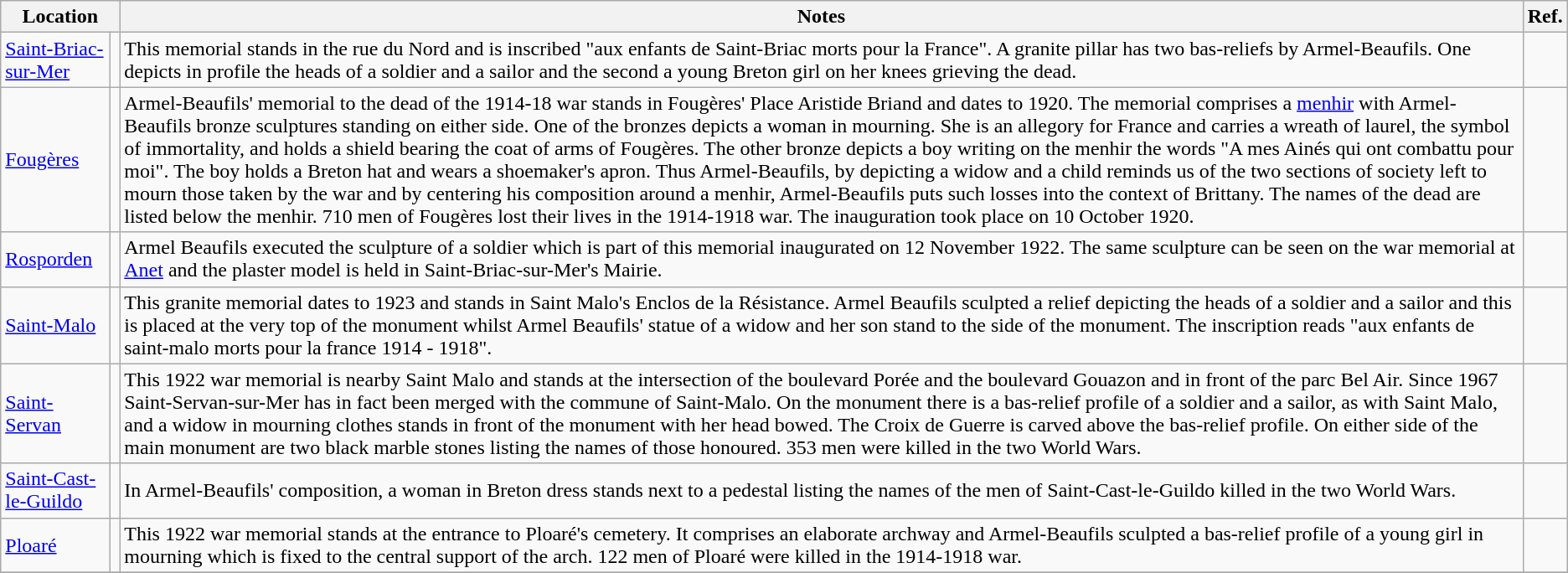<table class="wikitable" style="font-size:100%">
<tr>
<th scope="col" colspan="2">Location</th>
<th scope="col">Notes</th>
<th scope="col">Ref.</th>
</tr>
<tr>
<td><a href='#'>Saint-Briac-sur-Mer</a></td>
<td></td>
<td>This memorial stands in the rue du Nord and is inscribed "aux enfants de Saint-Briac morts pour la France". A granite pillar has two bas-reliefs by Armel-Beaufils. One depicts in profile the heads of a soldier and a sailor and the second a young Breton girl on her knees grieving the dead.</td>
<td></td>
</tr>
<tr>
<td><a href='#'>Fougères</a></td>
<td></td>
<td>Armel-Beaufils' memorial to the dead of the 1914-18 war stands in Fougères' Place Aristide Briand and dates to 1920. The memorial comprises a <a href='#'>menhir</a> with Armel-Beaufils bronze sculptures standing on either side. One of the bronzes depicts a woman in mourning.  She is an allegory for France and carries a wreath of laurel, the symbol of immortality, and holds a shield bearing the coat of arms of Fougères.  The other bronze depicts a boy writing on the menhir the words "A mes Ainés qui ont combattu pour moi". The boy holds a Breton hat and wears a shoemaker's apron. Thus Armel-Beaufils, by depicting a widow and a child reminds us of the two sections of society left to mourn those taken by the war and by centering his composition around a menhir, Armel-Beaufils puts such losses into the context of Brittany.  The names of the dead are listed below the menhir. 710  men of Fougères lost their lives in the 1914-1918 war. The inauguration took place on 10 October 1920.</td>
<td></td>
</tr>
<tr>
<td><a href='#'>Rosporden</a></td>
<td></td>
<td>Armel Beaufils executed the sculpture of a soldier which is part of this memorial inaugurated on 12 November 1922. The same sculpture can be seen on the war memorial at <a href='#'>Anet</a> and the plaster model is held in Saint-Briac-sur-Mer's Mairie.</td>
<td></td>
</tr>
<tr>
<td><a href='#'>Saint-Malo</a></td>
<td></td>
<td>This granite memorial dates to 1923 and stands in Saint Malo's Enclos de la Résistance. Armel Beaufils sculpted a relief depicting the heads of a soldier and a sailor and this is placed at the very top of the monument whilst Armel Beaufils' statue of a widow and her son stand to the side of the monument. The inscription reads "aux enfants de saint-malo morts pour la france 1914 - 1918".</td>
<td></td>
</tr>
<tr>
<td><a href='#'>Saint-Servan</a></td>
<td></td>
<td>This 1922 war memorial is nearby Saint Malo and stands at the intersection of the boulevard Porée and the boulevard Gouazon and in front of the parc Bel Air. Since 1967 Saint-Servan-sur-Mer has in fact been merged with the commune of Saint-Malo. On the monument there is a bas-relief profile of a soldier and a sailor, as with Saint Malo,  and a widow in mourning clothes stands in front of the monument with her head bowed. The Croix de Guerre is carved above the bas-relief profile. On either side of the main monument are two black marble stones listing the names of those honoured. 353 men were killed in the two World Wars.</td>
<td></td>
</tr>
<tr>
<td><a href='#'>Saint-Cast-le-Guildo</a></td>
<td></td>
<td>In Armel-Beaufils' composition, a woman in Breton dress stands next to a pedestal listing the names of the men of Saint-Cast-le-Guildo killed in the two World Wars.</td>
<td></td>
</tr>
<tr>
<td><a href='#'>Ploaré</a></td>
<td></td>
<td>This 1922 war memorial stands at the entrance to Ploaré's cemetery. It comprises an elaborate archway and Armel-Beaufils sculpted a bas-relief profile of a young girl in mourning which is fixed to the central support of the arch. 122 men of Ploaré were killed in the 1914-1918 war.</td>
<td></td>
</tr>
<tr>
</tr>
</table>
